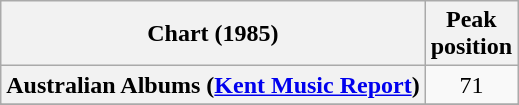<table class="wikitable sortable plainrowheaders" style="text-align:center">
<tr>
<th scope="col">Chart (1985)</th>
<th scope="col">Peak<br>position</th>
</tr>
<tr>
<th scope="row">Australian Albums (<a href='#'>Kent Music Report</a>)</th>
<td>71</td>
</tr>
<tr>
</tr>
<tr>
</tr>
<tr>
</tr>
</table>
